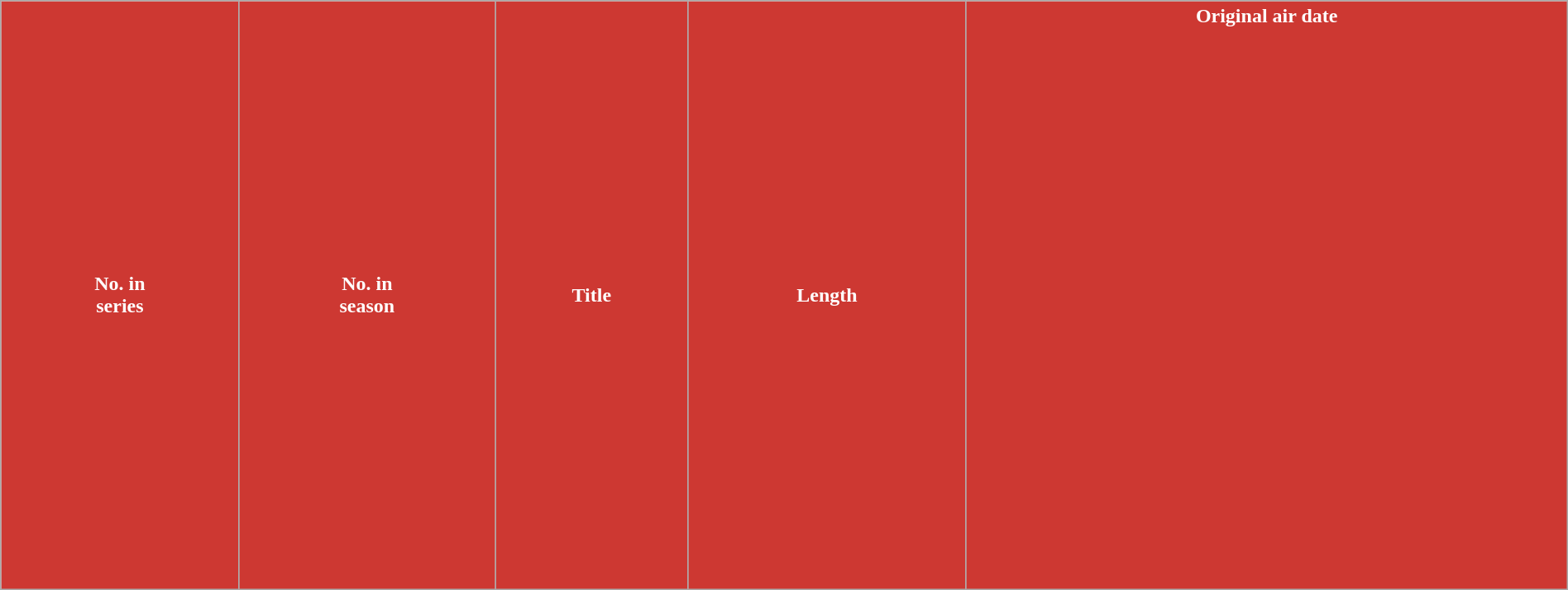<table class="wikitable plainrowheaders" style="width:100%; margin:auto; background:#FFFFFF;">
<tr>
<th scope="col" style="background-color: #CD3832; color:#fff; text-align: center;">No. in<br>series</th>
<th scope="col" style="background-color: #CD3832; color:#fff; text-align: center;">No. in<br>season</th>
<th scope="col" style="background-color: #CD3832; color:#fff; text-align: center;">Title</th>
<th scope="col" style="background-color: #CD3832; color:#fff; text-align: center;">Length</th>
<th scope="col" style="background-color: #CD3832; color:#fff; text-align: center;">Original air date<br><br><br><br><br><br><br><br><br><br><br>
<br><br><br><br><br><br><br><br><br><br><br><br><br><br><br></th>
</tr>
</table>
